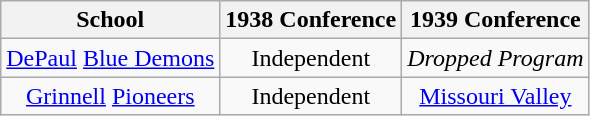<table class="wikitable sortable">
<tr>
<th>School</th>
<th>1938 Conference</th>
<th>1939 Conference</th>
</tr>
<tr style="text-align:center;">
<td><a href='#'>DePaul</a> <a href='#'>Blue Demons</a></td>
<td>Independent</td>
<td><em>Dropped Program</em></td>
</tr>
<tr style="text-align:center;">
<td><a href='#'>Grinnell</a> <a href='#'>Pioneers</a></td>
<td>Independent</td>
<td><a href='#'>Missouri Valley</a></td>
</tr>
</table>
